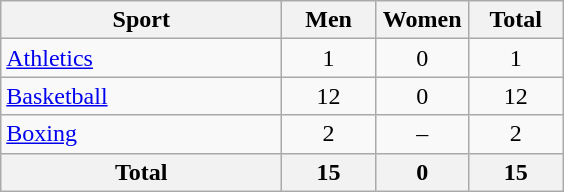<table class="wikitable sortable" style="text-align:center;">
<tr>
<th width=180>Sport</th>
<th width=55>Men</th>
<th width=55>Women</th>
<th width=55>Total</th>
</tr>
<tr>
<td align=left><a href='#'>Athletics</a></td>
<td>1</td>
<td>0</td>
<td>1</td>
</tr>
<tr>
<td align=left><a href='#'>Basketball</a></td>
<td>12</td>
<td>0</td>
<td>12</td>
</tr>
<tr>
<td align=left><a href='#'>Boxing</a></td>
<td>2</td>
<td>–</td>
<td>2</td>
</tr>
<tr>
<th>Total</th>
<th>15</th>
<th>0</th>
<th>15</th>
</tr>
</table>
